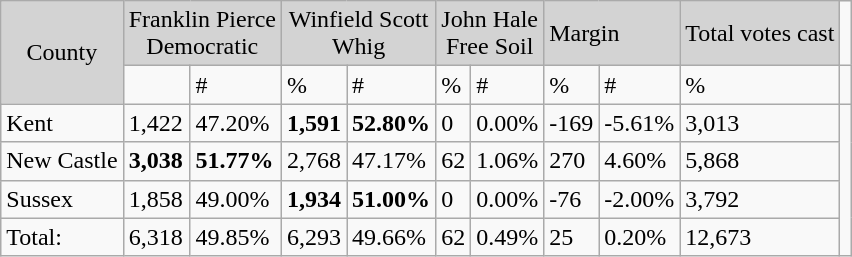<table class="wikitable">
<tr bgcolor=lightgrey>
<td rowspan="2" colspan="1" style="text-align:center">County</td>
<td colspan="2" rowspan="1" style="text-align:center" >Franklin Pierce<br>Democratic</td>
<td colspan="2" rowspan="1"style="text-align:center"  >Winfield Scott<br>Whig</td>
<td colspan="2" rowspan="1" style="text-align:center" >John Hale<br>Free Soil</td>
<td colspan="2" rowspan="1">Margin</td>
<td>Total votes cast</td>
</tr>
<tr>
<td></td>
<td>#</td>
<td>%</td>
<td>#</td>
<td>%</td>
<td>#</td>
<td>%</td>
<td>#</td>
<td>%</td>
<td></td>
</tr>
<tr>
<td>Kent</td>
<td>1,422</td>
<td>47.20%</td>
<td><strong>1,591</strong></td>
<td><strong>52.80%</strong></td>
<td>0</td>
<td>0.00%</td>
<td>-169</td>
<td>-5.61%</td>
<td>3,013</td>
</tr>
<tr>
<td>New Castle</td>
<td><strong>3,038</strong></td>
<td><strong>51.77%</strong></td>
<td>2,768</td>
<td>47.17%</td>
<td>62</td>
<td>1.06%</td>
<td>270</td>
<td>4.60%</td>
<td>5,868</td>
</tr>
<tr>
<td>Sussex</td>
<td>1,858</td>
<td>49.00%</td>
<td><strong>1,934</strong></td>
<td><strong>51.00%</strong></td>
<td>0</td>
<td>0.00%</td>
<td>-76</td>
<td>-2.00%</td>
<td>3,792</td>
</tr>
<tr>
<td>Total:</td>
<td>6,318</td>
<td>49.85%</td>
<td>6,293</td>
<td>49.66%</td>
<td>62</td>
<td>0.49%</td>
<td>25</td>
<td>0.20%</td>
<td>12,673</td>
</tr>
</table>
